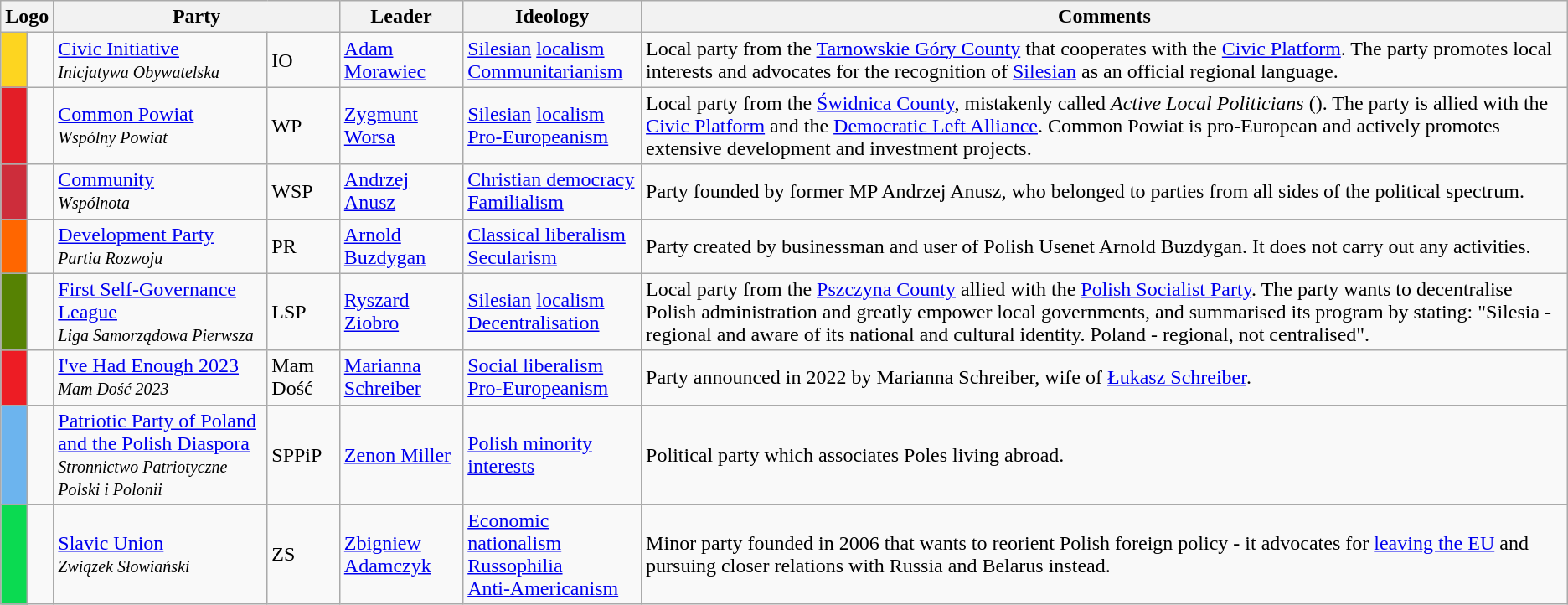<table class="wikitable sortable">
<tr>
<th colspan=2>Logo</th>
<th colspan=2>Party</th>
<th>Leader</th>
<th>Ideology</th>
<th>Comments</th>
</tr>
<tr>
<td bgcolor="#fdd520"></td>
<td></td>
<td><a href='#'>Civic Initiative</a><br><small><em>Inicjatywa Obywatelska</em><br></small></td>
<td>IO</td>
<td><a href='#'>Adam Morawiec</a></td>
<td><a href='#'>Silesian</a> <a href='#'>localism</a><br><a href='#'>Communitarianism</a></td>
<td>Local party from the <a href='#'>Tarnowskie Góry County</a> that cooperates with the <a href='#'>Civic Platform</a>. The party promotes local interests and advocates for the recognition of <a href='#'>Silesian</a> as an official regional language.</td>
</tr>
<tr>
<td bgcolor="#e31e27"></td>
<td></td>
<td><a href='#'>Common Powiat</a><br><small><em>Wspólny Powiat</em><br></small></td>
<td>WP</td>
<td><a href='#'>Zygmunt Worsa</a></td>
<td><a href='#'>Silesian</a> <a href='#'>localism</a><br><a href='#'>Pro-Europeanism</a></td>
<td>Local party from the <a href='#'>Świdnica County</a>, mistakenly called <em>Active Local Politicians</em> (). The party is allied with the <a href='#'>Civic Platform</a> and the <a href='#'>Democratic Left Alliance</a>. Common Powiat is pro-European and actively promotes extensive development and investment projects.</td>
</tr>
<tr>
<td bgcolor="#cd2d3b"></td>
<td></td>
<td><a href='#'>Community</a><br><small><em>Wspólnota</em><br></small></td>
<td>WSP</td>
<td><a href='#'>Andrzej Anusz</a></td>
<td><a href='#'>Christian democracy</a><br><a href='#'>Familialism</a></td>
<td>Party founded by former MP Andrzej Anusz, who belonged to parties from all sides of the political spectrum.</td>
</tr>
<tr>
<td bgcolor="#ff6600"></td>
<td></td>
<td><a href='#'>Development Party</a><br><small><em>Partia Rozwoju</em><br></small></td>
<td>PR</td>
<td><a href='#'>Arnold Buzdygan</a></td>
<td><a href='#'>Classical liberalism</a><br><a href='#'>Secularism</a></td>
<td>Party created by businessman and user of Polish Usenet Arnold Buzdygan. It does not carry out any activities.</td>
</tr>
<tr>
<td bgcolor="#568203"></td>
<td></td>
<td><a href='#'>First Self-Governance League</a><br><small><em>Liga Samorządowa Pierwsza</em><br></small></td>
<td>LSP</td>
<td><a href='#'>Ryszard Ziobro</a></td>
<td><a href='#'>Silesian</a> <a href='#'>localism</a><br><a href='#'>Decentralisation</a></td>
<td>Local party from the <a href='#'>Pszczyna County</a> allied with the <a href='#'>Polish Socialist Party</a>. The party wants to decentralise Polish administration and greatly empower local governments, and summarised its program by stating: "Silesia - regional and aware of its national and cultural identity. Poland - regional, not centralised".</td>
</tr>
<tr>
<td bgcolor="#ED1C24"></td>
<td></td>
<td><a href='#'>I've Had Enough 2023</a><br><small><em>Mam Dość 2023</em><br></small></td>
<td>Mam Dość</td>
<td><a href='#'>Marianna Schreiber</a></td>
<td><a href='#'>Social liberalism</a><br><a href='#'>Pro-Europeanism</a><br></td>
<td>Party announced in 2022 by Marianna Schreiber, wife of <a href='#'>Łukasz Schreiber</a>.</td>
</tr>
<tr>
<td bgcolor="#6CB4EE"></td>
<td></td>
<td><a href='#'>Patriotic Party of Poland and the Polish Diaspora</a><br><small><em>Stronnictwo Patriotyczne Polski i Polonii</em><br></small></td>
<td>SPPiP</td>
<td><a href='#'>Zenon Miller</a></td>
<td><a href='#'>Polish minority interests</a></td>
<td>Political party which associates Poles living abroad.</td>
</tr>
<tr>
<td bgcolor="#0BDA51"></td>
<td></td>
<td><a href='#'>Slavic Union</a><br><small><em>Związek Słowiański</em><br></small></td>
<td>ZS</td>
<td><a href='#'>Zbigniew Adamczyk</a></td>
<td><a href='#'>Economic nationalism</a><br><a href='#'>Russophilia</a><br><a href='#'>Anti-Americanism</a></td>
<td>Minor party founded in 2006 that wants to reorient Polish foreign policy - it advocates for <a href='#'>leaving the EU</a> and pursuing closer relations with Russia and Belarus instead.<br></td>
</tr>
</table>
